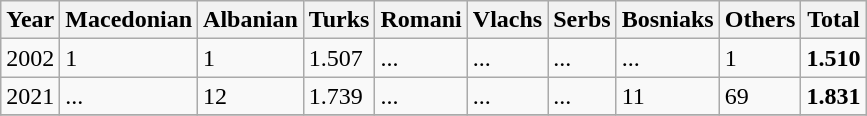<table class="wikitable">
<tr>
<th>Year</th>
<th>Macedonian</th>
<th>Albanian</th>
<th>Turks</th>
<th>Romani</th>
<th>Vlachs</th>
<th>Serbs</th>
<th>Bosniaks</th>
<th><abbr>Others</abbr></th>
<th>Total</th>
</tr>
<tr>
<td>2002</td>
<td>1</td>
<td>1</td>
<td>1.507</td>
<td>...</td>
<td>...</td>
<td>...</td>
<td>...</td>
<td>1</td>
<td><strong>1.510</strong></td>
</tr>
<tr>
<td>2021</td>
<td>...</td>
<td>12</td>
<td>1.739</td>
<td>...</td>
<td>...</td>
<td>...</td>
<td>11</td>
<td>69</td>
<td><strong>1.831</strong></td>
</tr>
<tr>
</tr>
</table>
